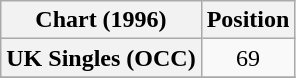<table class="wikitable plainrowheaders" style="text-align:center">
<tr>
<th scope="col">Chart (1996)</th>
<th scope="col">Position</th>
</tr>
<tr>
<th scope="row">UK Singles (OCC)</th>
<td>69</td>
</tr>
<tr>
</tr>
</table>
